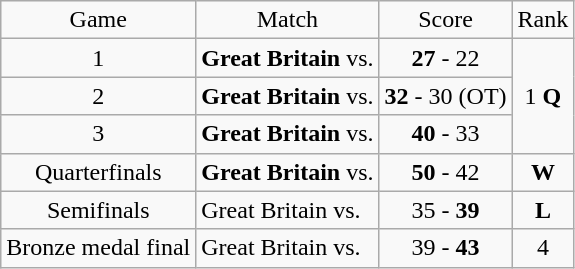<table class="wikitable">
<tr>
<td style="text-align:center;">Game</td>
<td style="text-align:center;">Match</td>
<td style="text-align:center;">Score</td>
<td style="text-align:center;">Rank</td>
</tr>
<tr>
<td style="text-align:center;">1</td>
<td><strong>Great Britain</strong> vs. </td>
<td style="text-align:center;"><strong>27</strong> - 22</td>
<td rowspan="3" style="text-align:center;">1 <strong>Q</strong></td>
</tr>
<tr>
<td style="text-align:center;">2</td>
<td><strong>Great Britain</strong> vs. </td>
<td style="text-align:center;"><strong>32</strong> - 30 (OT)</td>
</tr>
<tr>
<td style="text-align:center;">3</td>
<td><strong>Great Britain</strong> vs. </td>
<td style="text-align:center;"><strong>40</strong> - 33</td>
</tr>
<tr>
<td style="text-align:center;">Quarterfinals</td>
<td><strong>Great Britain</strong> vs. </td>
<td style="text-align:center;"><strong>50</strong> - 42</td>
<td style="text-align:center;"><strong>W</strong></td>
</tr>
<tr>
<td style="text-align:center;">Semifinals</td>
<td>Great Britain vs. <strong></strong></td>
<td style="text-align:center;">35 - <strong>39</strong></td>
<td style="text-align:center;"><strong>L</strong></td>
</tr>
<tr>
<td style="text-align:center;">Bronze medal final</td>
<td>Great Britain vs. <strong></strong></td>
<td style="text-align:center;">39 - <strong>43</strong></td>
<td style="text-align:center;">4</td>
</tr>
</table>
